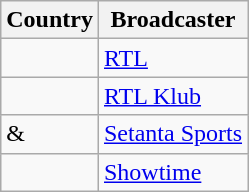<table class="wikitable">
<tr>
<th align=center>Country</th>
<th align=center>Broadcaster</th>
</tr>
<tr>
<td></td>
<td><a href='#'>RTL</a></td>
</tr>
<tr>
<td></td>
<td><a href='#'>RTL Klub</a></td>
</tr>
<tr>
<td> & </td>
<td><a href='#'>Setanta Sports</a></td>
</tr>
<tr>
<td></td>
<td><a href='#'>Showtime</a></td>
</tr>
</table>
